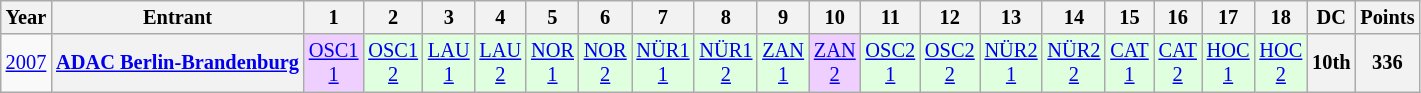<table class="wikitable" style="text-align:center; font-size:85%">
<tr>
<th>Year</th>
<th>Entrant</th>
<th>1</th>
<th>2</th>
<th>3</th>
<th>4</th>
<th>5</th>
<th>6</th>
<th>7</th>
<th>8</th>
<th>9</th>
<th>10</th>
<th>11</th>
<th>12</th>
<th>13</th>
<th>14</th>
<th>15</th>
<th>16</th>
<th>17</th>
<th>18</th>
<th>DC</th>
<th>Points</th>
</tr>
<tr>
<td><a href='#'>2007</a></td>
<th nowrap><a href='#'>ADAC Berlin-Brandenburg</a></th>
<td style="background:#EFCFFF"><a href='#'>OSC1<br>1</a><br></td>
<td style="background:#DFFFDF"><a href='#'>OSC1<br>2</a><br></td>
<td style="background:#DFFFDF"><a href='#'>LAU<br>1</a><br></td>
<td style="background:#DFFFDF"><a href='#'>LAU<br>2</a><br></td>
<td style="background:#DFFFDF"><a href='#'>NOR<br>1</a><br></td>
<td style="background:#DFFFDF"><a href='#'>NOR<br>2</a><br></td>
<td style="background:#DFFFDF"><a href='#'>NÜR1<br>1</a><br></td>
<td style="background:#DFFFDF"><a href='#'>NÜR1<br>2</a><br></td>
<td style="background:#DFFFDF"><a href='#'>ZAN<br>1</a><br></td>
<td style="background:#EFCFFF"><a href='#'>ZAN<br>2</a><br></td>
<td style="background:#DFFFDF;"><a href='#'>OSC2<br>1</a><br></td>
<td style="background:#DFFFDF;"><a href='#'>OSC2<br>2</a><br></td>
<td style="background:#DFFFDF;"><a href='#'>NÜR2<br>1</a><br></td>
<td style="background:#DFFFDF;"><a href='#'>NÜR2<br>2</a><br></td>
<td style="background:#DFFFDF;"><a href='#'>CAT<br>1</a><br></td>
<td style="background:#DFFFDF;"><a href='#'>CAT<br>2</a><br></td>
<td style="background:#DFFFDF"><a href='#'>HOC<br>1</a><br></td>
<td style="background:#DFFFDF"><a href='#'>HOC<br>2</a><br></td>
<th>10th</th>
<th>336</th>
</tr>
</table>
